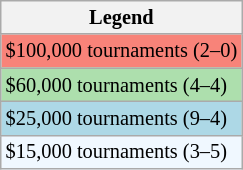<table class=wikitable style=font-size:85%>
<tr>
<th>Legend</th>
</tr>
<tr style=background:#f88379;>
<td>$100,000 tournaments (2–0)</td>
</tr>
<tr style=background:#addfad;>
<td>$60,000 tournaments (4–4)</td>
</tr>
<tr style=background:lightblue;>
<td>$25,000 tournaments (9–4)</td>
</tr>
<tr style=background:#f0f8ff;>
<td>$15,000 tournaments (3–5)</td>
</tr>
</table>
